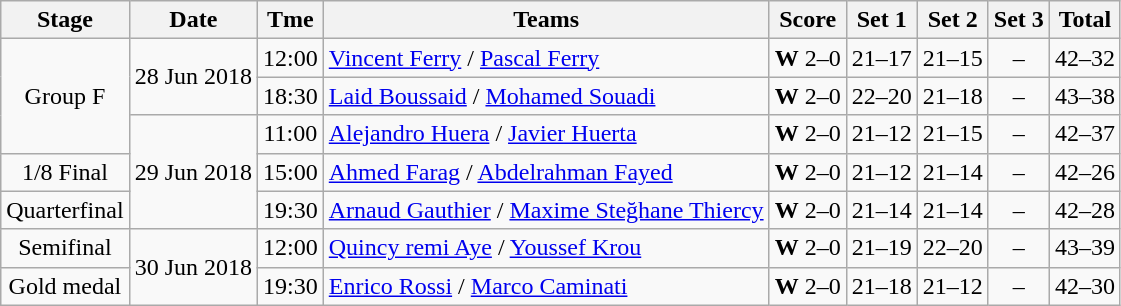<table class=wikitable>
<tr>
<th width=60>Stage</th>
<th>Date</th>
<th>Tme</th>
<th>Teams</th>
<th>Score</th>
<th>Set 1</th>
<th>Set 2</th>
<th>Set 3</th>
<th>Total</th>
</tr>
<tr align=center>
<td rowspan=3>Group F</td>
<td rowspan=2>28 Jun 2018</td>
<td>12:00</td>
<td align=left> <a href='#'>Vincent Ferry</a> /  <a href='#'>Pascal Ferry</a></td>
<td><strong>W</strong> 2–0</td>
<td>21–17</td>
<td>21–15</td>
<td>–</td>
<td>42–32</td>
</tr>
<tr align=center>
<td>18:30</td>
<td align=left> <a href='#'>Laid Boussaid</a> / <a href='#'>Mohamed Souadi</a></td>
<td><strong>W</strong> 2–0</td>
<td>22–20</td>
<td>21–18</td>
<td>–</td>
<td>43–38</td>
</tr>
<tr align=center>
<td rowspan=3>29 Jun 2018</td>
<td>11:00</td>
<td align=left> <a href='#'>Alejandro Huera</a> / <a href='#'>Javier Huerta</a></td>
<td><strong>W</strong> 2–0</td>
<td>21–12</td>
<td>21–15</td>
<td>–</td>
<td>42–37</td>
</tr>
<tr align=center>
<td>1/8 Final</td>
<td>15:00</td>
<td align=left> <a href='#'>Ahmed Farag</a> / <a href='#'>Abdelrahman Fayed</a></td>
<td><strong>W</strong> 2–0</td>
<td>21–12</td>
<td>21–14</td>
<td>–</td>
<td>42–26</td>
</tr>
<tr align=center>
<td>Quarterfinal</td>
<td>19:30</td>
<td align=left> <a href='#'>Arnaud Gauthier</a> / <a href='#'>Maxime Steğhane Thiercy</a></td>
<td><strong>W</strong> 2–0</td>
<td>21–14</td>
<td>21–14</td>
<td>–</td>
<td>42–28</td>
</tr>
<tr align=center>
<td>Semifinal</td>
<td rowspan=2>30 Jun 2018</td>
<td>12:00</td>
<td align=left> <a href='#'>Quincy remi Aye</a> / <a href='#'>Youssef Krou</a></td>
<td><strong>W</strong> 2–0</td>
<td>21–19</td>
<td>22–20</td>
<td>–</td>
<td>43–39</td>
</tr>
<tr align=center>
<td>Gold medal</td>
<td>19:30</td>
<td align=left> <a href='#'>Enrico Rossi</a> / <a href='#'>Marco Caminati</a></td>
<td><strong>W</strong> 2–0</td>
<td>21–18</td>
<td>21–12</td>
<td>–</td>
<td>42–30</td>
</tr>
</table>
